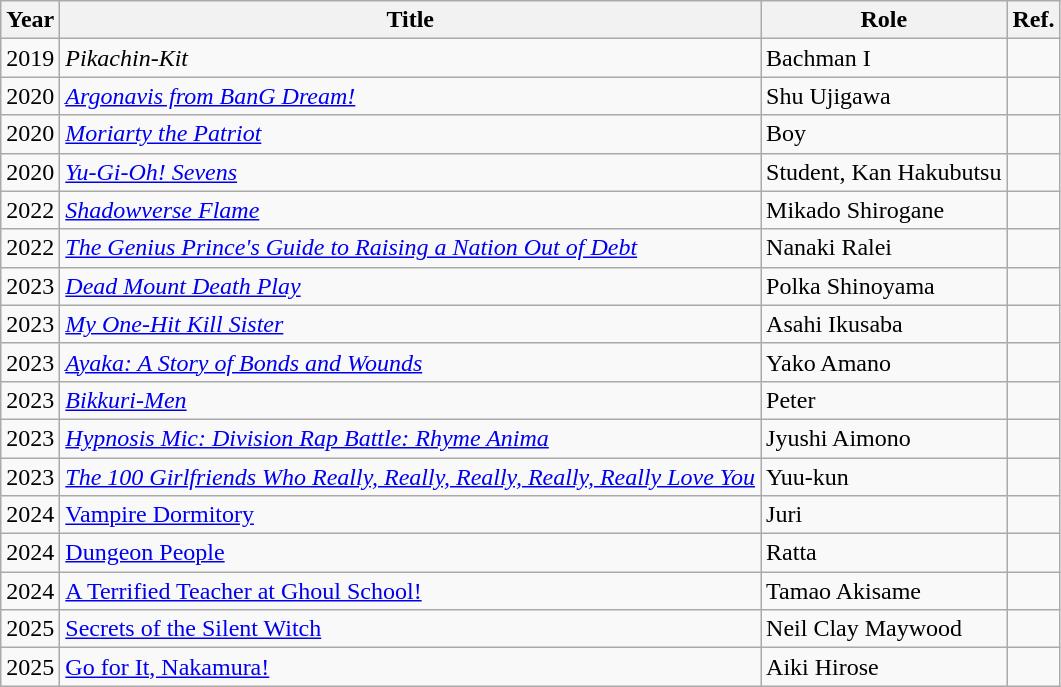<table class="wikitable sortable plainrowheaders">
<tr>
<th scope="col">Year</th>
<th scope="col">Title</th>
<th scope="col">Role</th>
<th scope="col" class="unsortable">Ref.</th>
</tr>
<tr>
<td>2019</td>
<td><em>Pikachin-Kit</em></td>
<td>Bachman I</td>
<td></td>
</tr>
<tr>
<td>2020</td>
<td><em><a href='#'>Argonavis from BanG Dream!</a></em></td>
<td>Shu Ujigawa</td>
<td></td>
</tr>
<tr>
<td>2020</td>
<td><em><a href='#'>Moriarty the Patriot</a></em></td>
<td>Boy</td>
<td></td>
</tr>
<tr>
<td>2020</td>
<td><em><a href='#'>Yu-Gi-Oh! Sevens</a></em></td>
<td>Student, Kan Hakubutsu</td>
<td></td>
</tr>
<tr>
<td>2022</td>
<td><em><a href='#'>Shadowverse Flame</a></em></td>
<td>Mikado Shirogane</td>
<td></td>
</tr>
<tr>
<td>2022</td>
<td><em><a href='#'>The Genius Prince's Guide to Raising a Nation Out of Debt</a></em></td>
<td>Nanaki Ralei</td>
<td></td>
</tr>
<tr>
<td>2023</td>
<td><em><a href='#'>Dead Mount Death Play</a></em></td>
<td>Polka Shinoyama</td>
<td></td>
</tr>
<tr>
<td>2023</td>
<td><em><a href='#'>My One-Hit Kill Sister</a></em></td>
<td>Asahi Ikusaba</td>
<td></td>
</tr>
<tr>
<td>2023</td>
<td><em><a href='#'>Ayaka: A Story of Bonds and Wounds</a></em></td>
<td>Yako Amano</td>
<td></td>
</tr>
<tr>
<td>2023</td>
<td><em><a href='#'>Bikkuri-Men</a></em></td>
<td>Peter</td>
<td></td>
</tr>
<tr>
<td>2023</td>
<td><em><a href='#'>Hypnosis Mic: Division Rap Battle: Rhyme Anima</a></em></td>
<td>Jyushi Aimono</td>
<td></td>
</tr>
<tr>
<td>2023</td>
<td><em><a href='#'>The 100 Girlfriends Who Really, Really, Really, Really, Really Love You</a></td>
<td>Yuu-kun</td>
<td></td>
</tr>
<tr>
<td>2024</td>
<td></em><a href='#'>Vampire Dormitory</a><em></td>
<td>Juri</td>
<td></td>
</tr>
<tr>
<td>2024</td>
<td></em><a href='#'>Dungeon People</a><em></td>
<td>Ratta</td>
<td></td>
</tr>
<tr>
<td>2024</td>
<td></em><a href='#'>A Terrified Teacher at Ghoul School!</a><em></td>
<td>Tamao Akisame</td>
<td></td>
</tr>
<tr>
<td>2025</td>
<td></em><a href='#'>Secrets of the Silent Witch</a><em></td>
<td>Neil Clay Maywood</td>
<td></td>
</tr>
<tr>
<td>2025</td>
<td></em><a href='#'>Go for It, Nakamura!</a><em></td>
<td>Aiki Hirose</td>
<td></td>
</tr>
</table>
